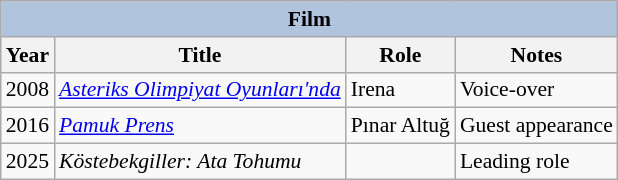<table class="wikitable" style="font-size: 90%;">
<tr>
<th colspan="4" style="background: LightSteelBlue;">Film</th>
</tr>
<tr>
<th>Year</th>
<th>Title</th>
<th>Role</th>
<th>Notes</th>
</tr>
<tr>
<td>2008</td>
<td><em><a href='#'>Asteriks Olimpiyat Oyunları'nda</a></em></td>
<td>Irena</td>
<td>Voice-over</td>
</tr>
<tr>
<td>2016</td>
<td><em><a href='#'>Pamuk Prens</a></em></td>
<td>Pınar Altuğ</td>
<td>Guest appearance</td>
</tr>
<tr>
<td>2025</td>
<td><em>Köstebekgiller: Ata Tohumu</td>
<td></td>
<td>Leading role</td>
</tr>
</table>
